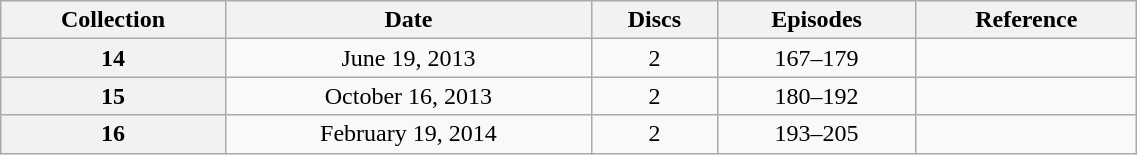<table class="wikitable" style="text-align: center; width: 60%;">
<tr>
<th scope="col" 175px;>Collection</th>
<th scope="col" 125px;>Date</th>
<th scope="col">Discs</th>
<th scope="col">Episodes</th>
<th scope="col">Reference</th>
</tr>
<tr>
<th scope="row">14</th>
<td>June 19, 2013</td>
<td>2</td>
<td>167–179</td>
<td></td>
</tr>
<tr>
<th scope="row">15</th>
<td>October 16, 2013</td>
<td>2</td>
<td>180–192</td>
<td></td>
</tr>
<tr>
<th scope="row">16</th>
<td>February 19, 2014</td>
<td>2</td>
<td>193–205</td>
<td></td>
</tr>
</table>
